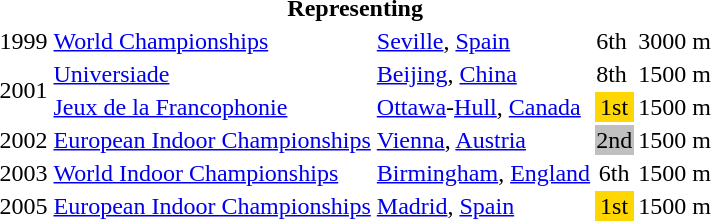<table>
<tr>
<th colspan="5">Representing </th>
</tr>
<tr>
<td>1999</td>
<td><a href='#'>World Championships</a></td>
<td><a href='#'>Seville</a>, <a href='#'>Spain</a></td>
<td>6th</td>
<td>3000 m</td>
</tr>
<tr>
<td rowspan=2>2001</td>
<td><a href='#'>Universiade</a></td>
<td><a href='#'>Beijing</a>, <a href='#'>China</a></td>
<td>8th</td>
<td>1500 m</td>
</tr>
<tr>
<td><a href='#'>Jeux de la Francophonie</a></td>
<td><a href='#'>Ottawa</a>-<a href='#'>Hull</a>, <a href='#'>Canada</a></td>
<td bgcolor="gold" align="center">1st</td>
<td>1500 m</td>
</tr>
<tr>
<td>2002</td>
<td><a href='#'>European Indoor Championships</a></td>
<td><a href='#'>Vienna</a>, <a href='#'>Austria</a></td>
<td bgcolor="silver" align="center">2nd</td>
<td>1500 m</td>
</tr>
<tr>
<td>2003</td>
<td><a href='#'>World Indoor Championships</a></td>
<td><a href='#'>Birmingham</a>, <a href='#'>England</a></td>
<td align="center">6th</td>
<td>1500 m</td>
</tr>
<tr>
<td>2005</td>
<td><a href='#'>European Indoor Championships</a></td>
<td><a href='#'>Madrid</a>, <a href='#'>Spain</a></td>
<td bgcolor="gold" align="center">1st</td>
<td>1500 m</td>
</tr>
</table>
